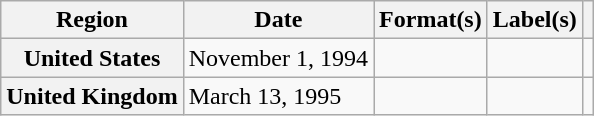<table class="wikitable plainrowheaders">
<tr>
<th scope="col">Region</th>
<th scope="col">Date</th>
<th scope="col">Format(s)</th>
<th scope="col">Label(s)</th>
<th scope="col"></th>
</tr>
<tr>
<th scope="row">United States</th>
<td>November 1, 1994</td>
<td></td>
<td></td>
<td></td>
</tr>
<tr>
<th scope="row">United Kingdom</th>
<td>March 13, 1995</td>
<td></td>
<td></td>
<td></td>
</tr>
</table>
